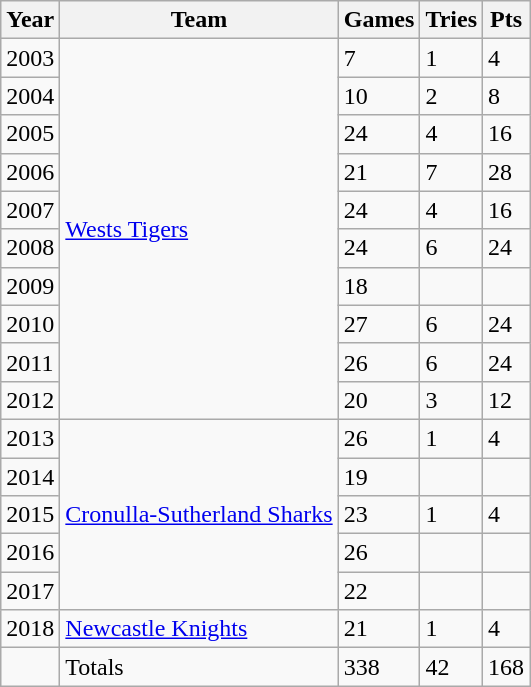<table class="wikitable">
<tr>
<th>Year</th>
<th>Team</th>
<th>Games</th>
<th>Tries</th>
<th>Pts</th>
</tr>
<tr>
<td>2003</td>
<td rowspan="10"> <a href='#'>Wests Tigers</a></td>
<td>7</td>
<td>1</td>
<td>4</td>
</tr>
<tr>
<td>2004</td>
<td>10</td>
<td>2</td>
<td>8</td>
</tr>
<tr>
<td>2005</td>
<td>24</td>
<td>4</td>
<td>16</td>
</tr>
<tr>
<td>2006</td>
<td>21</td>
<td>7</td>
<td>28</td>
</tr>
<tr>
<td>2007</td>
<td>24</td>
<td>4</td>
<td>16</td>
</tr>
<tr>
<td>2008</td>
<td>24</td>
<td>6</td>
<td>24</td>
</tr>
<tr>
<td>2009</td>
<td>18</td>
<td></td>
<td></td>
</tr>
<tr>
<td>2010</td>
<td>27</td>
<td>6</td>
<td>24</td>
</tr>
<tr>
<td>2011</td>
<td>26</td>
<td>6</td>
<td>24</td>
</tr>
<tr>
<td>2012</td>
<td>20</td>
<td>3</td>
<td>12</td>
</tr>
<tr>
<td>2013</td>
<td rowspan="5"> <a href='#'>Cronulla-Sutherland Sharks</a></td>
<td>26</td>
<td>1</td>
<td>4</td>
</tr>
<tr>
<td>2014</td>
<td>19</td>
<td></td>
<td></td>
</tr>
<tr>
<td>2015</td>
<td>23</td>
<td>1</td>
<td>4</td>
</tr>
<tr>
<td>2016</td>
<td>26</td>
<td></td>
<td></td>
</tr>
<tr>
<td>2017</td>
<td>22</td>
<td></td>
<td></td>
</tr>
<tr>
<td>2018</td>
<td> <a href='#'>Newcastle Knights</a></td>
<td>21</td>
<td>1</td>
<td>4</td>
</tr>
<tr>
<td></td>
<td>Totals</td>
<td>338</td>
<td>42</td>
<td>168</td>
</tr>
</table>
